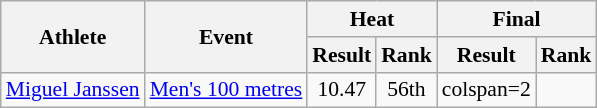<table class="wikitable" style="text-align:center; font-size:90%">
<tr>
<th rowspan="2">Athlete</th>
<th rowspan="2">Event</th>
<th colspan="2">Heat</th>
<th colspan="2">Final</th>
</tr>
<tr>
<th>Result</th>
<th>Rank</th>
<th>Result</th>
<th>Rank</th>
</tr>
<tr>
<td><a href='#'>Miguel Janssen</a></td>
<td><a href='#'>Men's 100 metres</a></td>
<td>10.47</td>
<td>56th</td>
<td>colspan=2</td>
</tr>
</table>
